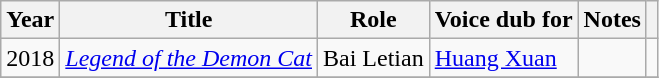<table class="wikitable">
<tr>
<th>Year</th>
<th>Title</th>
<th>Role</th>
<th>Voice dub for</th>
<th>Notes</th>
<th></th>
</tr>
<tr>
<td>2018</td>
<td><em><a href='#'>Legend of the Demon Cat</a></em></td>
<td>Bai Letian</td>
<td><a href='#'>Huang Xuan</a></td>
<td></td>
<td></td>
</tr>
<tr>
</tr>
</table>
